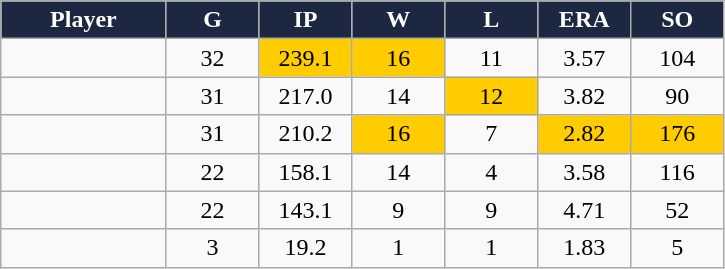<table class="wikitable sortable" style="text-align:center;">
<tr>
<th style="background:#1c2841;color:white;" width="16%">Player</th>
<th style="background:#1c2841;color:white;" width="9%">G</th>
<th style="background:#1c2841;color:white;" width="9%">IP</th>
<th style="background:#1c2841;color:white;" width="9%">W</th>
<th style="background:#1c2841;color:white;" width="9%">L</th>
<th style="background:#1c2841;color:white;" width="9%">ERA</th>
<th style="background:#1c2841;color:white;" width="9%">SO</th>
</tr>
<tr>
<td></td>
<td>32</td>
<td bgcolor="#FFCC00">239.1</td>
<td bgcolor="#FFCC00">16</td>
<td>11</td>
<td>3.57</td>
<td>104</td>
</tr>
<tr>
<td></td>
<td>31</td>
<td>217.0</td>
<td>14</td>
<td bgcolor="#FFCC00">12</td>
<td>3.82</td>
<td>90</td>
</tr>
<tr>
<td></td>
<td>31</td>
<td>210.2</td>
<td bgcolor="#FFCC00">16</td>
<td>7</td>
<td bgcolor="#FFCC00">2.82</td>
<td bgcolor="#FFCC00">176</td>
</tr>
<tr>
<td></td>
<td>22</td>
<td>158.1</td>
<td>14</td>
<td>4</td>
<td>3.58</td>
<td>116</td>
</tr>
<tr>
<td></td>
<td>22</td>
<td>143.1</td>
<td>9</td>
<td>9</td>
<td>4.71</td>
<td>52</td>
</tr>
<tr>
<td></td>
<td>3</td>
<td>19.2</td>
<td>1</td>
<td>1</td>
<td>1.83</td>
<td>5</td>
</tr>
</table>
